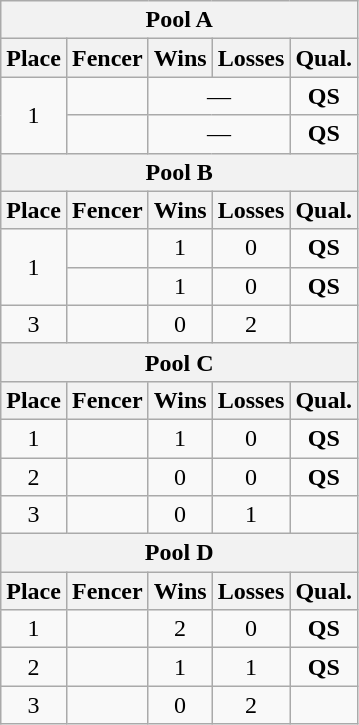<table class=wikitable style="text-align:center">
<tr>
<th colspan=5>Pool A</th>
</tr>
<tr>
<th>Place</th>
<th>Fencer</th>
<th>Wins</th>
<th>Losses</th>
<th>Qual.</th>
</tr>
<tr>
<td rowspan=2>1</td>
<td align=left></td>
<td colspan=2>—</td>
<td><strong>QS</strong></td>
</tr>
<tr>
<td align=left></td>
<td colspan=2>—</td>
<td><strong>QS</strong></td>
</tr>
<tr>
<th colspan=5>Pool B</th>
</tr>
<tr>
<th>Place</th>
<th>Fencer</th>
<th>Wins</th>
<th>Losses</th>
<th>Qual.</th>
</tr>
<tr>
<td rowspan=2>1</td>
<td align=left></td>
<td>1</td>
<td>0</td>
<td><strong>QS</strong></td>
</tr>
<tr>
<td align=left></td>
<td>1</td>
<td>0</td>
<td><strong>QS</strong></td>
</tr>
<tr>
<td>3</td>
<td align=left></td>
<td>0</td>
<td>2</td>
<td></td>
</tr>
<tr>
<th colspan=5>Pool C</th>
</tr>
<tr>
<th>Place</th>
<th>Fencer</th>
<th>Wins</th>
<th>Losses</th>
<th>Qual.</th>
</tr>
<tr>
<td>1</td>
<td align=left></td>
<td>1</td>
<td>0</td>
<td><strong>QS</strong></td>
</tr>
<tr>
<td>2</td>
<td align=left></td>
<td>0</td>
<td>0</td>
<td><strong>QS</strong></td>
</tr>
<tr>
<td>3</td>
<td align=left></td>
<td>0</td>
<td>1</td>
<td></td>
</tr>
<tr>
<th colspan=5>Pool D</th>
</tr>
<tr>
<th>Place</th>
<th>Fencer</th>
<th>Wins</th>
<th>Losses</th>
<th>Qual.</th>
</tr>
<tr>
<td>1</td>
<td align=left></td>
<td>2</td>
<td>0</td>
<td><strong>QS</strong></td>
</tr>
<tr>
<td>2</td>
<td align=left></td>
<td>1</td>
<td>1</td>
<td><strong>QS</strong></td>
</tr>
<tr>
<td>3</td>
<td align=left></td>
<td>0</td>
<td>2</td>
<td></td>
</tr>
</table>
